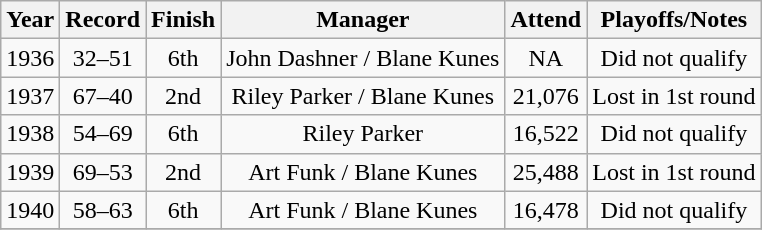<table class="wikitable" style="text-align:center">
<tr>
<th>Year</th>
<th>Record</th>
<th>Finish</th>
<th>Manager</th>
<th>Attend</th>
<th>Playoffs/Notes</th>
</tr>
<tr>
<td>1936</td>
<td>32–51</td>
<td>6th</td>
<td>John Dashner / Blane Kunes</td>
<td>NA</td>
<td>Did not qualify</td>
</tr>
<tr>
<td>1937</td>
<td>67–40</td>
<td>2nd</td>
<td>Riley Parker / Blane Kunes</td>
<td>21,076</td>
<td>Lost in 1st round</td>
</tr>
<tr>
<td>1938</td>
<td>54–69</td>
<td>6th</td>
<td>Riley Parker</td>
<td>16,522</td>
<td>Did not qualify</td>
</tr>
<tr>
<td>1939</td>
<td>69–53</td>
<td>2nd</td>
<td>Art Funk / Blane Kunes</td>
<td>25,488</td>
<td>Lost in 1st round</td>
</tr>
<tr>
<td>1940</td>
<td>58–63</td>
<td>6th</td>
<td>Art Funk / Blane Kunes</td>
<td>16,478</td>
<td>Did not qualify</td>
</tr>
<tr>
</tr>
</table>
